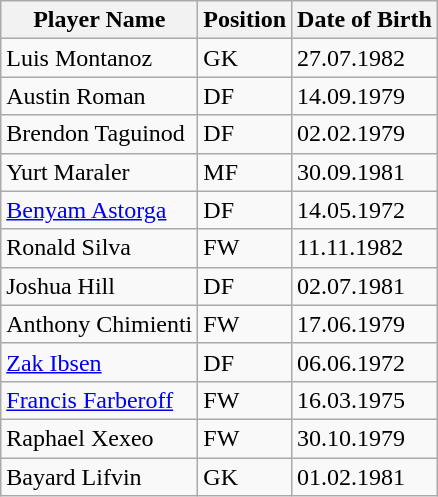<table class="wikitable">
<tr>
<th>Player Name</th>
<th>Position</th>
<th>Date of Birth</th>
</tr>
<tr>
<td>Luis Montanoz</td>
<td>GK</td>
<td>27.07.1982</td>
</tr>
<tr>
<td>Austin Roman</td>
<td>DF</td>
<td>14.09.1979</td>
</tr>
<tr>
<td>Brendon Taguinod</td>
<td>DF</td>
<td>02.02.1979</td>
</tr>
<tr>
<td>Yurt Maraler</td>
<td>MF</td>
<td>30.09.1981</td>
</tr>
<tr>
<td><a href='#'>Benyam Astorga</a></td>
<td>DF</td>
<td>14.05.1972</td>
</tr>
<tr>
<td>Ronald Silva</td>
<td>FW</td>
<td>11.11.1982</td>
</tr>
<tr>
<td>Joshua Hill</td>
<td>DF</td>
<td>02.07.1981</td>
</tr>
<tr>
<td>Anthony Chimienti</td>
<td>FW</td>
<td>17.06.1979</td>
</tr>
<tr>
<td><a href='#'>Zak Ibsen</a></td>
<td>DF</td>
<td>06.06.1972</td>
</tr>
<tr>
<td><a href='#'>Francis Farberoff</a></td>
<td>FW</td>
<td>16.03.1975</td>
</tr>
<tr>
<td>Raphael Xexeo</td>
<td>FW</td>
<td>30.10.1979</td>
</tr>
<tr>
<td>Bayard Lifvin</td>
<td>GK</td>
<td>01.02.1981</td>
</tr>
</table>
